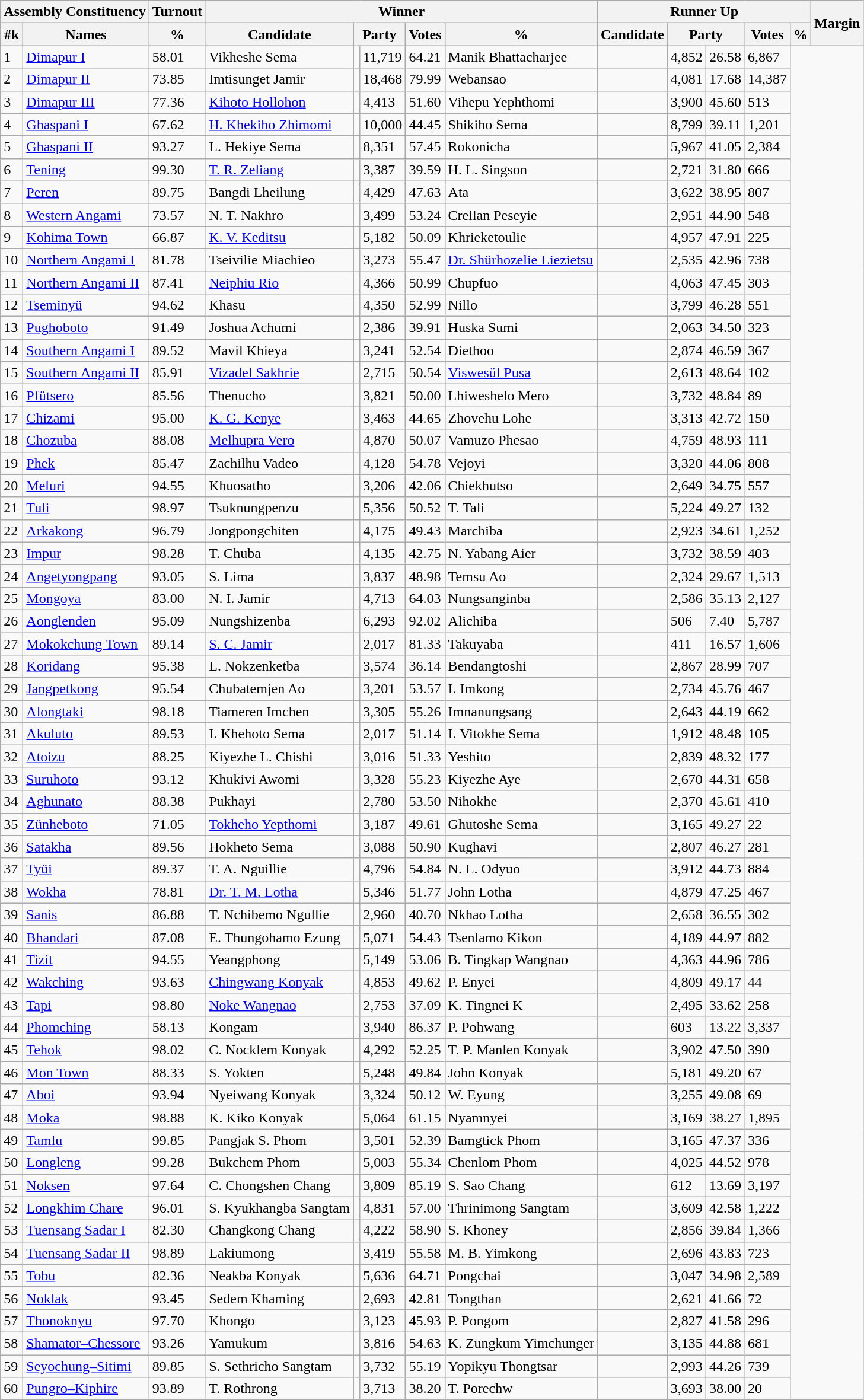<table class="wikitable sortable">
<tr>
<th colspan="2">Assembly Constituency</th>
<th>Turnout</th>
<th colspan="5">Winner</th>
<th colspan="5">Runner Up</th>
<th rowspan="2" data-sort-type=number>Margin</th>
</tr>
<tr>
<th>#k</th>
<th>Names</th>
<th>%</th>
<th>Candidate</th>
<th colspan="2">Party</th>
<th data-sort-type=number>Votes</th>
<th>%</th>
<th>Candidate</th>
<th colspan="2">Party</th>
<th data-sort-type=number>Votes</th>
<th>%</th>
</tr>
<tr>
<td>1</td>
<td><a href='#'>Dimapur I</a></td>
<td>58.01</td>
<td>Vikheshe Sema</td>
<td></td>
<td>11,719</td>
<td>64.21</td>
<td>Manik Bhattacharjee</td>
<td></td>
<td>4,852</td>
<td>26.58</td>
<td>6,867</td>
</tr>
<tr>
<td>2</td>
<td><a href='#'>Dimapur II</a></td>
<td>73.85</td>
<td>Imtisunget Jamir</td>
<td></td>
<td>18,468</td>
<td>79.99</td>
<td>Webansao</td>
<td></td>
<td>4,081</td>
<td>17.68</td>
<td>14,387</td>
</tr>
<tr>
<td>3</td>
<td><a href='#'>Dimapur III</a></td>
<td>77.36</td>
<td><a href='#'>Kihoto Hollohon</a></td>
<td></td>
<td>4,413</td>
<td>51.60</td>
<td>Vihepu Yephthomi</td>
<td></td>
<td>3,900</td>
<td>45.60</td>
<td>513</td>
</tr>
<tr>
<td>4</td>
<td><a href='#'>Ghaspani I</a></td>
<td>67.62</td>
<td><a href='#'>H. Khekiho Zhimomi</a></td>
<td></td>
<td>10,000</td>
<td>44.45</td>
<td>Shikiho Sema</td>
<td></td>
<td>8,799</td>
<td>39.11</td>
<td>1,201</td>
</tr>
<tr>
<td>5</td>
<td><a href='#'>Ghaspani II</a></td>
<td>93.27</td>
<td>L. Hekiye Sema</td>
<td></td>
<td>8,351</td>
<td>57.45</td>
<td>Rokonicha</td>
<td></td>
<td>5,967</td>
<td>41.05</td>
<td>2,384</td>
</tr>
<tr>
<td>6</td>
<td><a href='#'>Tening</a></td>
<td>99.30</td>
<td><a href='#'>T. R. Zeliang</a></td>
<td></td>
<td>3,387</td>
<td>39.59</td>
<td>H. L. Singson</td>
<td></td>
<td>2,721</td>
<td>31.80</td>
<td>666</td>
</tr>
<tr>
<td>7</td>
<td><a href='#'>Peren</a></td>
<td>89.75</td>
<td>Bangdi Lheilung</td>
<td></td>
<td>4,429</td>
<td>47.63</td>
<td>Ata</td>
<td></td>
<td>3,622</td>
<td>38.95</td>
<td>807</td>
</tr>
<tr>
<td>8</td>
<td><a href='#'>Western Angami</a></td>
<td>73.57</td>
<td>N. T. Nakhro</td>
<td></td>
<td>3,499</td>
<td>53.24</td>
<td>Crellan Peseyie</td>
<td></td>
<td>2,951</td>
<td>44.90</td>
<td>548</td>
</tr>
<tr>
<td>9</td>
<td><a href='#'>Kohima Town</a></td>
<td>66.87</td>
<td><a href='#'>K. V. Keditsu</a></td>
<td></td>
<td>5,182</td>
<td>50.09</td>
<td>Khrieketoulie</td>
<td></td>
<td>4,957</td>
<td>47.91</td>
<td>225</td>
</tr>
<tr>
<td>10</td>
<td><a href='#'>Northern Angami I</a></td>
<td>81.78</td>
<td>Tseivilie Miachieo</td>
<td></td>
<td>3,273</td>
<td>55.47</td>
<td><a href='#'>Dr. Shürhozelie Liezietsu</a></td>
<td></td>
<td>2,535</td>
<td>42.96</td>
<td>738</td>
</tr>
<tr>
<td>11</td>
<td><a href='#'>Northern Angami II</a></td>
<td>87.41</td>
<td><a href='#'>Neiphiu Rio</a></td>
<td></td>
<td>4,366</td>
<td>50.99</td>
<td>Chupfuo</td>
<td></td>
<td>4,063</td>
<td>47.45</td>
<td>303</td>
</tr>
<tr>
<td>12</td>
<td><a href='#'>Tseminyü</a></td>
<td>94.62</td>
<td>Khasu</td>
<td></td>
<td>4,350</td>
<td>52.99</td>
<td>Nillo</td>
<td></td>
<td>3,799</td>
<td>46.28</td>
<td>551</td>
</tr>
<tr>
<td>13</td>
<td><a href='#'>Pughoboto</a></td>
<td>91.49</td>
<td>Joshua Achumi</td>
<td></td>
<td>2,386</td>
<td>39.91</td>
<td>Huska Sumi</td>
<td></td>
<td>2,063</td>
<td>34.50</td>
<td>323</td>
</tr>
<tr>
<td>14</td>
<td><a href='#'>Southern Angami I</a></td>
<td>89.52</td>
<td>Mavil Khieya</td>
<td></td>
<td>3,241</td>
<td>52.54</td>
<td>Diethoo</td>
<td></td>
<td>2,874</td>
<td>46.59</td>
<td>367</td>
</tr>
<tr>
<td>15</td>
<td><a href='#'>Southern Angami II</a></td>
<td>85.91</td>
<td><a href='#'>Vizadel Sakhrie</a></td>
<td></td>
<td>2,715</td>
<td>50.54</td>
<td><a href='#'>Viswesül Pusa</a></td>
<td></td>
<td>2,613</td>
<td>48.64</td>
<td>102</td>
</tr>
<tr>
<td>16</td>
<td><a href='#'>Pfütsero</a></td>
<td>85.56</td>
<td>Thenucho</td>
<td></td>
<td>3,821</td>
<td>50.00</td>
<td>Lhiweshelo Mero</td>
<td></td>
<td>3,732</td>
<td>48.84</td>
<td>89</td>
</tr>
<tr>
<td>17</td>
<td><a href='#'>Chizami</a></td>
<td>95.00</td>
<td><a href='#'>K. G. Kenye</a></td>
<td></td>
<td>3,463</td>
<td>44.65</td>
<td>Zhovehu Lohe</td>
<td></td>
<td>3,313</td>
<td>42.72</td>
<td>150</td>
</tr>
<tr>
<td>18</td>
<td><a href='#'>Chozuba</a></td>
<td>88.08</td>
<td><a href='#'>Melhupra Vero</a></td>
<td></td>
<td>4,870</td>
<td>50.07</td>
<td>Vamuzo Phesao</td>
<td></td>
<td>4,759</td>
<td>48.93</td>
<td>111</td>
</tr>
<tr>
<td>19</td>
<td><a href='#'>Phek</a></td>
<td>85.47</td>
<td>Zachilhu Vadeo</td>
<td></td>
<td>4,128</td>
<td>54.78</td>
<td>Vejoyi</td>
<td></td>
<td>3,320</td>
<td>44.06</td>
<td>808</td>
</tr>
<tr>
<td>20</td>
<td><a href='#'>Meluri</a></td>
<td>94.55</td>
<td>Khuosatho</td>
<td></td>
<td>3,206</td>
<td>42.06</td>
<td>Chiekhutso</td>
<td></td>
<td>2,649</td>
<td>34.75</td>
<td>557</td>
</tr>
<tr>
<td>21</td>
<td><a href='#'>Tuli</a></td>
<td>98.97</td>
<td>Tsuknungpenzu</td>
<td></td>
<td>5,356</td>
<td>50.52</td>
<td>T. Tali</td>
<td></td>
<td>5,224</td>
<td>49.27</td>
<td>132</td>
</tr>
<tr>
<td>22</td>
<td><a href='#'>Arkakong</a></td>
<td>96.79</td>
<td>Jongpongchiten</td>
<td></td>
<td>4,175</td>
<td>49.43</td>
<td>Marchiba</td>
<td></td>
<td>2,923</td>
<td>34.61</td>
<td>1,252</td>
</tr>
<tr>
<td>23</td>
<td><a href='#'>Impur</a></td>
<td>98.28</td>
<td>T. Chuba</td>
<td></td>
<td>4,135</td>
<td>42.75</td>
<td>N. Yabang Aier</td>
<td></td>
<td>3,732</td>
<td>38.59</td>
<td>403</td>
</tr>
<tr>
<td>24</td>
<td><a href='#'>Angetyongpang</a></td>
<td>93.05</td>
<td>S. Lima</td>
<td></td>
<td>3,837</td>
<td>48.98</td>
<td>Temsu Ao</td>
<td></td>
<td>2,324</td>
<td>29.67</td>
<td>1,513</td>
</tr>
<tr>
<td>25</td>
<td><a href='#'>Mongoya</a></td>
<td>83.00</td>
<td>N. I. Jamir</td>
<td></td>
<td>4,713</td>
<td>64.03</td>
<td>Nungsanginba</td>
<td></td>
<td>2,586</td>
<td>35.13</td>
<td>2,127</td>
</tr>
<tr>
<td>26</td>
<td><a href='#'>Aonglenden</a></td>
<td>95.09</td>
<td>Nungshizenba</td>
<td></td>
<td>6,293</td>
<td>92.02</td>
<td>Alichiba</td>
<td></td>
<td>506</td>
<td>7.40</td>
<td>5,787</td>
</tr>
<tr>
<td>27</td>
<td><a href='#'>Mokokchung Town</a></td>
<td>89.14</td>
<td><a href='#'>S. C. Jamir</a></td>
<td></td>
<td>2,017</td>
<td>81.33</td>
<td>Takuyaba</td>
<td></td>
<td>411</td>
<td>16.57</td>
<td>1,606</td>
</tr>
<tr>
<td>28</td>
<td><a href='#'>Koridang</a></td>
<td>95.38</td>
<td>L. Nokzenketba</td>
<td></td>
<td>3,574</td>
<td>36.14</td>
<td>Bendangtoshi</td>
<td></td>
<td>2,867</td>
<td>28.99</td>
<td>707</td>
</tr>
<tr>
<td>29</td>
<td><a href='#'>Jangpetkong</a></td>
<td>95.54</td>
<td>Chubatemjen Ao</td>
<td></td>
<td>3,201</td>
<td>53.57</td>
<td>I. Imkong</td>
<td></td>
<td>2,734</td>
<td>45.76</td>
<td>467</td>
</tr>
<tr>
<td>30</td>
<td><a href='#'>Alongtaki</a></td>
<td>98.18</td>
<td>Tiameren Imchen</td>
<td></td>
<td>3,305</td>
<td>55.26</td>
<td>Imnanungsang</td>
<td></td>
<td>2,643</td>
<td>44.19</td>
<td>662</td>
</tr>
<tr>
<td>31</td>
<td><a href='#'>Akuluto</a></td>
<td>89.53</td>
<td>I. Khehoto Sema</td>
<td></td>
<td>2,017</td>
<td>51.14</td>
<td>I. Vitokhe Sema</td>
<td></td>
<td>1,912</td>
<td>48.48</td>
<td>105</td>
</tr>
<tr>
<td>32</td>
<td><a href='#'>Atoizu</a></td>
<td>88.25</td>
<td>Kiyezhe L. Chishi</td>
<td></td>
<td>3,016</td>
<td>51.33</td>
<td>Yeshito</td>
<td></td>
<td>2,839</td>
<td>48.32</td>
<td>177</td>
</tr>
<tr>
<td>33</td>
<td><a href='#'>Suruhoto</a></td>
<td>93.12</td>
<td>Khukivi Awomi</td>
<td></td>
<td>3,328</td>
<td>55.23</td>
<td>Kiyezhe Aye</td>
<td></td>
<td>2,670</td>
<td>44.31</td>
<td>658</td>
</tr>
<tr>
<td>34</td>
<td><a href='#'>Aghunato</a></td>
<td>88.38</td>
<td>Pukhayi</td>
<td></td>
<td>2,780</td>
<td>53.50</td>
<td>Nihokhe</td>
<td></td>
<td>2,370</td>
<td>45.61</td>
<td>410</td>
</tr>
<tr>
<td>35</td>
<td><a href='#'>Zünheboto</a></td>
<td>71.05</td>
<td><a href='#'>Tokheho Yepthomi</a></td>
<td></td>
<td>3,187</td>
<td>49.61</td>
<td>Ghutoshe Sema</td>
<td></td>
<td>3,165</td>
<td>49.27</td>
<td>22</td>
</tr>
<tr>
<td>36</td>
<td><a href='#'>Satakha</a></td>
<td>89.56</td>
<td>Hokheto Sema</td>
<td></td>
<td>3,088</td>
<td>50.90</td>
<td>Kughavi</td>
<td></td>
<td>2,807</td>
<td>46.27</td>
<td>281</td>
</tr>
<tr>
<td>37</td>
<td><a href='#'>Tyüi</a></td>
<td>89.37</td>
<td>T. A. Nguillie</td>
<td></td>
<td>4,796</td>
<td>54.84</td>
<td>N. L. Odyuo</td>
<td></td>
<td>3,912</td>
<td>44.73</td>
<td>884</td>
</tr>
<tr>
<td>38</td>
<td><a href='#'>Wokha</a></td>
<td>78.81</td>
<td><a href='#'>Dr. T. M. Lotha</a></td>
<td></td>
<td>5,346</td>
<td>51.77</td>
<td>John Lotha</td>
<td></td>
<td>4,879</td>
<td>47.25</td>
<td>467</td>
</tr>
<tr>
<td>39</td>
<td><a href='#'>Sanis</a></td>
<td>86.88</td>
<td>T. Nchibemo Ngullie</td>
<td></td>
<td>2,960</td>
<td>40.70</td>
<td>Nkhao Lotha</td>
<td></td>
<td>2,658</td>
<td>36.55</td>
<td>302</td>
</tr>
<tr>
<td>40</td>
<td><a href='#'>Bhandari</a></td>
<td>87.08</td>
<td>E. Thungohamo Ezung</td>
<td></td>
<td>5,071</td>
<td>54.43</td>
<td>Tsenlamo Kikon</td>
<td></td>
<td>4,189</td>
<td>44.97</td>
<td>882</td>
</tr>
<tr>
<td>41</td>
<td><a href='#'>Tizit</a></td>
<td>94.55</td>
<td>Yeangphong</td>
<td></td>
<td>5,149</td>
<td>53.06</td>
<td>B. Tingkap Wangnao</td>
<td></td>
<td>4,363</td>
<td>44.96</td>
<td>786</td>
</tr>
<tr>
<td>42</td>
<td><a href='#'>Wakching</a></td>
<td>93.63</td>
<td><a href='#'>Chingwang Konyak</a></td>
<td></td>
<td>4,853</td>
<td>49.62</td>
<td>P. Enyei</td>
<td></td>
<td>4,809</td>
<td>49.17</td>
<td>44</td>
</tr>
<tr>
<td>43</td>
<td><a href='#'>Tapi</a></td>
<td>98.80</td>
<td><a href='#'>Noke Wangnao</a></td>
<td></td>
<td>2,753</td>
<td>37.09</td>
<td>K. Tingnei K</td>
<td></td>
<td>2,495</td>
<td>33.62</td>
<td>258</td>
</tr>
<tr>
<td>44</td>
<td><a href='#'>Phomching</a></td>
<td>58.13</td>
<td>Kongam</td>
<td></td>
<td>3,940</td>
<td>86.37</td>
<td>P. Pohwang</td>
<td></td>
<td>603</td>
<td>13.22</td>
<td>3,337</td>
</tr>
<tr>
<td>45</td>
<td><a href='#'>Tehok</a></td>
<td>98.02</td>
<td>C. Nocklem Konyak</td>
<td></td>
<td>4,292</td>
<td>52.25</td>
<td>T. P. Manlen Konyak</td>
<td></td>
<td>3,902</td>
<td>47.50</td>
<td>390</td>
</tr>
<tr>
<td>46</td>
<td><a href='#'>Mon Town</a></td>
<td>88.33</td>
<td>S. Yokten</td>
<td></td>
<td>5,248</td>
<td>49.84</td>
<td>John Konyak</td>
<td></td>
<td>5,181</td>
<td>49.20</td>
<td>67</td>
</tr>
<tr>
<td>47</td>
<td><a href='#'>Aboi</a></td>
<td>93.94</td>
<td>Nyeiwang Konyak</td>
<td></td>
<td>3,324</td>
<td>50.12</td>
<td>W. Eyung</td>
<td></td>
<td>3,255</td>
<td>49.08</td>
<td>69</td>
</tr>
<tr>
<td>48</td>
<td><a href='#'>Moka</a></td>
<td>98.88</td>
<td>K. Kiko Konyak</td>
<td></td>
<td>5,064</td>
<td>61.15</td>
<td>Nyamnyei</td>
<td></td>
<td>3,169</td>
<td>38.27</td>
<td>1,895</td>
</tr>
<tr>
<td>49</td>
<td><a href='#'>Tamlu</a></td>
<td>99.85</td>
<td>Pangjak S. Phom</td>
<td></td>
<td>3,501</td>
<td>52.39</td>
<td>Bamgtick Phom</td>
<td></td>
<td>3,165</td>
<td>47.37</td>
<td>336</td>
</tr>
<tr>
<td>50</td>
<td><a href='#'>Longleng</a></td>
<td>99.28</td>
<td>Bukchem Phom</td>
<td></td>
<td>5,003</td>
<td>55.34</td>
<td>Chenlom Phom</td>
<td></td>
<td>4,025</td>
<td>44.52</td>
<td>978</td>
</tr>
<tr>
<td>51</td>
<td><a href='#'>Noksen</a></td>
<td>97.64</td>
<td>C. Chongshen Chang</td>
<td></td>
<td>3,809</td>
<td>85.19</td>
<td>S. Sao Chang</td>
<td></td>
<td>612</td>
<td>13.69</td>
<td>3,197</td>
</tr>
<tr>
<td>52</td>
<td><a href='#'>Longkhim Chare</a></td>
<td>96.01</td>
<td>S. Kyukhangba Sangtam</td>
<td></td>
<td>4,831</td>
<td>57.00</td>
<td>Thrinimong Sangtam</td>
<td></td>
<td>3,609</td>
<td>42.58</td>
<td>1,222</td>
</tr>
<tr>
<td>53</td>
<td><a href='#'>Tuensang Sadar I</a></td>
<td>82.30</td>
<td>Changkong Chang</td>
<td></td>
<td>4,222</td>
<td>58.90</td>
<td>S. Khoney</td>
<td></td>
<td>2,856</td>
<td>39.84</td>
<td>1,366</td>
</tr>
<tr>
<td>54</td>
<td><a href='#'>Tuensang Sadar II</a></td>
<td>98.89</td>
<td>Lakiumong</td>
<td></td>
<td>3,419</td>
<td>55.58</td>
<td>M. B. Yimkong</td>
<td></td>
<td>2,696</td>
<td>43.83</td>
<td>723</td>
</tr>
<tr>
<td>55</td>
<td><a href='#'>Tobu</a></td>
<td>82.36</td>
<td>Neakba Konyak</td>
<td></td>
<td>5,636</td>
<td>64.71</td>
<td>Pongchai</td>
<td></td>
<td>3,047</td>
<td>34.98</td>
<td>2,589</td>
</tr>
<tr>
<td>56</td>
<td><a href='#'>Noklak</a></td>
<td>93.45</td>
<td>Sedem Khaming</td>
<td></td>
<td>2,693</td>
<td>42.81</td>
<td>Tongthan</td>
<td></td>
<td>2,621</td>
<td>41.66</td>
<td>72</td>
</tr>
<tr>
<td>57</td>
<td><a href='#'>Thonoknyu</a></td>
<td>97.70</td>
<td>Khongo</td>
<td></td>
<td>3,123</td>
<td>45.93</td>
<td>P. Pongom</td>
<td></td>
<td>2,827</td>
<td>41.58</td>
<td>296</td>
</tr>
<tr>
<td>58</td>
<td><a href='#'>Shamator–Chessore</a></td>
<td>93.26</td>
<td>Yamukum</td>
<td></td>
<td>3,816</td>
<td>54.63</td>
<td>K. Zungkum Yimchunger</td>
<td></td>
<td>3,135</td>
<td>44.88</td>
<td>681</td>
</tr>
<tr>
<td>59</td>
<td><a href='#'>Seyochung–Sitimi</a></td>
<td>89.85</td>
<td>S. Sethricho Sangtam</td>
<td></td>
<td>3,732</td>
<td>55.19</td>
<td>Yopikyu Thongtsar</td>
<td></td>
<td>2,993</td>
<td>44.26</td>
<td>739</td>
</tr>
<tr>
<td>60</td>
<td><a href='#'>Pungro–Kiphire</a></td>
<td>93.89</td>
<td>T. Rothrong</td>
<td></td>
<td>3,713</td>
<td>38.20</td>
<td>T. Porechw</td>
<td></td>
<td>3,693</td>
<td>38.00</td>
<td>20</td>
</tr>
</table>
